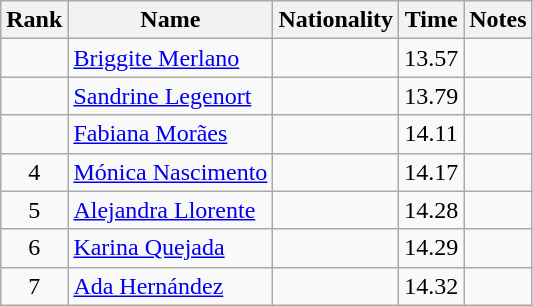<table class="wikitable sortable" style="text-align:center">
<tr>
<th>Rank</th>
<th>Name</th>
<th>Nationality</th>
<th>Time</th>
<th>Notes</th>
</tr>
<tr>
<td align=center></td>
<td align=left><a href='#'>Briggite Merlano</a></td>
<td align=left></td>
<td>13.57</td>
<td></td>
</tr>
<tr>
<td align=center></td>
<td align=left><a href='#'>Sandrine Legenort</a></td>
<td align=left></td>
<td>13.79</td>
<td></td>
</tr>
<tr>
<td align=center></td>
<td align=left><a href='#'>Fabiana Morães</a></td>
<td align=left></td>
<td>14.11</td>
<td></td>
</tr>
<tr>
<td align=center>4</td>
<td align=left><a href='#'>Mónica Nascimento</a></td>
<td align=left></td>
<td>14.17</td>
<td></td>
</tr>
<tr>
<td align=center>5</td>
<td align=left><a href='#'>Alejandra Llorente</a></td>
<td align=left></td>
<td>14.28</td>
<td></td>
</tr>
<tr>
<td align=center>6</td>
<td align=left><a href='#'>Karina Quejada</a></td>
<td align=left></td>
<td>14.29</td>
<td></td>
</tr>
<tr>
<td align=center>7</td>
<td align=left><a href='#'>Ada Hernández</a></td>
<td align=left></td>
<td>14.32</td>
<td></td>
</tr>
</table>
